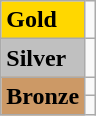<table class="wikitable">
<tr>
<td bgcolor="gold"><strong>Gold</strong></td>
<td></td>
</tr>
<tr>
<td bgcolor="silver"><strong>Silver</strong></td>
<td></td>
</tr>
<tr>
<td rowspan="2" bgcolor="#cc9966"><strong>Bronze</strong></td>
<td></td>
</tr>
<tr>
<td></td>
</tr>
</table>
